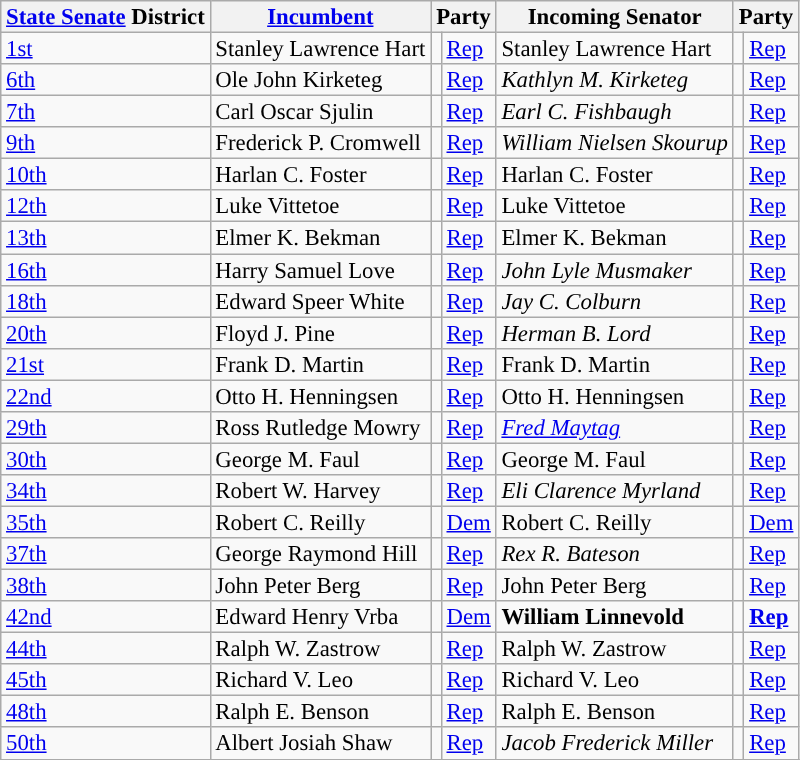<table class="sortable wikitable" style="font-size:95%;line-height:14px;">
<tr>
<th class="unsortable"><a href='#'>State Senate</a> District</th>
<th class="unsortable"><a href='#'>Incumbent</a></th>
<th colspan="2">Party</th>
<th class="unsortable">Incoming Senator</th>
<th colspan="2">Party</th>
</tr>
<tr>
<td><a href='#'>1st</a></td>
<td>Stanley Lawrence Hart</td>
<td style="background:"></td>
<td><a href='#'>Rep</a></td>
<td>Stanley Lawrence Hart</td>
<td style="background:"></td>
<td><a href='#'>Rep</a></td>
</tr>
<tr>
<td><a href='#'>6th</a></td>
<td>Ole John Kirketeg</td>
<td style="background:"></td>
<td><a href='#'>Rep</a></td>
<td><em>Kathlyn M. Kirketeg</em></td>
<td style="background:"></td>
<td><a href='#'>Rep</a></td>
</tr>
<tr>
<td><a href='#'>7th</a></td>
<td>Carl Oscar Sjulin</td>
<td style="background:"></td>
<td><a href='#'>Rep</a></td>
<td><em>Earl C. Fishbaugh</em></td>
<td style="background:"></td>
<td><a href='#'>Rep</a></td>
</tr>
<tr>
<td><a href='#'>9th</a></td>
<td>Frederick P. Cromwell</td>
<td style="background:"></td>
<td><a href='#'>Rep</a></td>
<td><em>William Nielsen Skourup</em></td>
<td style="background:"></td>
<td><a href='#'>Rep</a></td>
</tr>
<tr>
<td><a href='#'>10th</a></td>
<td>Harlan C. Foster</td>
<td style="background:"></td>
<td><a href='#'>Rep</a></td>
<td>Harlan C. Foster</td>
<td style="background:"></td>
<td><a href='#'>Rep</a></td>
</tr>
<tr>
<td><a href='#'>12th</a></td>
<td>Luke Vittetoe</td>
<td style="background:"></td>
<td><a href='#'>Rep</a></td>
<td>Luke Vittetoe</td>
<td style="background:"></td>
<td><a href='#'>Rep</a></td>
</tr>
<tr>
<td><a href='#'>13th</a></td>
<td>Elmer K. Bekman</td>
<td style="background:"></td>
<td><a href='#'>Rep</a></td>
<td>Elmer K. Bekman</td>
<td style="background:"></td>
<td><a href='#'>Rep</a></td>
</tr>
<tr>
<td><a href='#'>16th</a></td>
<td>Harry Samuel Love</td>
<td style="background:"></td>
<td><a href='#'>Rep</a></td>
<td><em>John Lyle Musmaker</em></td>
<td style="background:"></td>
<td><a href='#'>Rep</a></td>
</tr>
<tr>
<td><a href='#'>18th</a></td>
<td>Edward Speer White</td>
<td style="background:"></td>
<td><a href='#'>Rep</a></td>
<td><em>Jay C. Colburn</em></td>
<td style="background:"></td>
<td><a href='#'>Rep</a></td>
</tr>
<tr>
<td><a href='#'>20th</a></td>
<td>Floyd J. Pine</td>
<td style="background:"></td>
<td><a href='#'>Rep</a></td>
<td><em>Herman B. Lord</em></td>
<td style="background:"></td>
<td><a href='#'>Rep</a></td>
</tr>
<tr>
<td><a href='#'>21st</a></td>
<td>Frank D. Martin</td>
<td style="background:"></td>
<td><a href='#'>Rep</a></td>
<td>Frank D. Martin</td>
<td style="background:"></td>
<td><a href='#'>Rep</a></td>
</tr>
<tr>
<td><a href='#'>22nd</a></td>
<td>Otto H. Henningsen</td>
<td style="background:"></td>
<td><a href='#'>Rep</a></td>
<td>Otto H. Henningsen</td>
<td style="background:"></td>
<td><a href='#'>Rep</a></td>
</tr>
<tr>
<td><a href='#'>29th</a></td>
<td>Ross Rutledge Mowry</td>
<td style="background:"></td>
<td><a href='#'>Rep</a></td>
<td><em><a href='#'>Fred Maytag</a></em></td>
<td style="background:"></td>
<td><a href='#'>Rep</a></td>
</tr>
<tr>
<td><a href='#'>30th</a></td>
<td>George M. Faul</td>
<td style="background:"></td>
<td><a href='#'>Rep</a></td>
<td>George M. Faul</td>
<td style="background:"></td>
<td><a href='#'>Rep</a></td>
</tr>
<tr>
<td><a href='#'>34th</a></td>
<td>Robert W. Harvey</td>
<td style="background:"></td>
<td><a href='#'>Rep</a></td>
<td><em>Eli Clarence Myrland</em></td>
<td style="background:"></td>
<td><a href='#'>Rep</a></td>
</tr>
<tr>
<td><a href='#'>35th</a></td>
<td>Robert C. Reilly</td>
<td style="background:"></td>
<td><a href='#'>Dem</a></td>
<td>Robert C. Reilly</td>
<td style="background:"></td>
<td><a href='#'>Dem</a></td>
</tr>
<tr>
<td><a href='#'>37th</a></td>
<td>George Raymond Hill</td>
<td style="background:"></td>
<td><a href='#'>Rep</a></td>
<td><em>Rex R. Bateson</em></td>
<td style="background:"></td>
<td><a href='#'>Rep</a></td>
</tr>
<tr>
<td><a href='#'>38th</a></td>
<td>John Peter Berg</td>
<td style="background:"></td>
<td><a href='#'>Rep</a></td>
<td>John Peter Berg</td>
<td style="background:"></td>
<td><a href='#'>Rep</a></td>
</tr>
<tr>
<td><a href='#'>42nd</a></td>
<td>Edward Henry Vrba</td>
<td style="background:"></td>
<td><a href='#'>Dem</a></td>
<td><strong>William Linnevold</strong></td>
<td style="background:"></td>
<td><strong><a href='#'>Rep</a></strong></td>
</tr>
<tr>
<td><a href='#'>44th</a></td>
<td>Ralph W. Zastrow</td>
<td style="background:"></td>
<td><a href='#'>Rep</a></td>
<td>Ralph W. Zastrow</td>
<td style="background:"></td>
<td><a href='#'>Rep</a></td>
</tr>
<tr>
<td><a href='#'>45th</a></td>
<td>Richard V. Leo</td>
<td style="background:"></td>
<td><a href='#'>Rep</a></td>
<td>Richard V. Leo</td>
<td style="background:"></td>
<td><a href='#'>Rep</a></td>
</tr>
<tr>
<td><a href='#'>48th</a></td>
<td>Ralph E. Benson</td>
<td style="background:"></td>
<td><a href='#'>Rep</a></td>
<td>Ralph E. Benson</td>
<td style="background:"></td>
<td><a href='#'>Rep</a></td>
</tr>
<tr>
<td><a href='#'>50th</a></td>
<td>Albert Josiah Shaw</td>
<td style="background:"></td>
<td><a href='#'>Rep</a></td>
<td><em>Jacob Frederick Miller</em></td>
<td style="background:"></td>
<td><a href='#'>Rep</a></td>
</tr>
<tr>
</tr>
</table>
